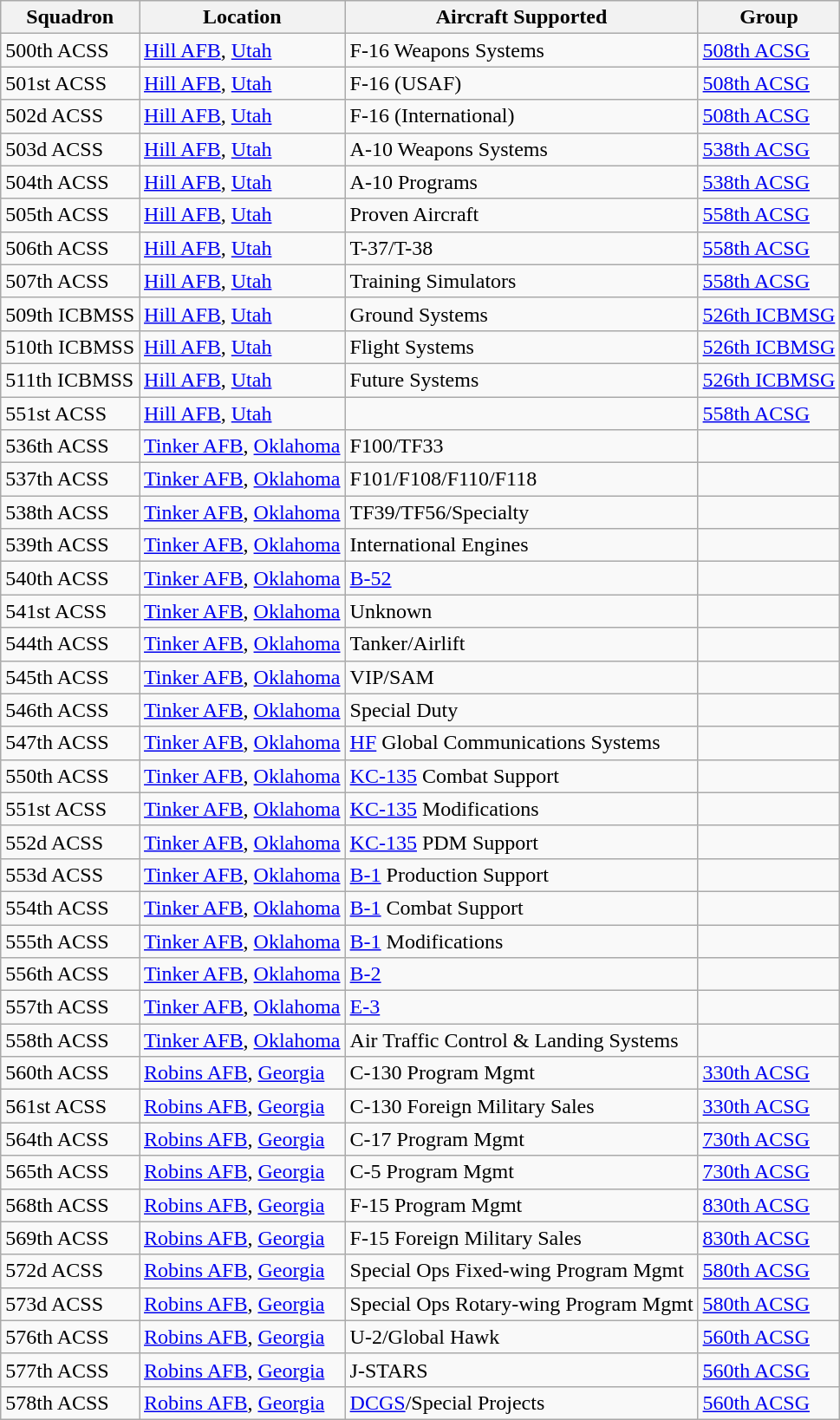<table class="wikitable">
<tr>
<th>Squadron</th>
<th>Location</th>
<th>Aircraft Supported</th>
<th>Group</th>
</tr>
<tr>
<td>500th ACSS</td>
<td><a href='#'>Hill AFB</a>, <a href='#'>Utah</a></td>
<td>F-16 Weapons Systems</td>
<td><a href='#'>508th ACSG</a></td>
</tr>
<tr>
<td>501st ACSS</td>
<td><a href='#'>Hill AFB</a>, <a href='#'>Utah</a></td>
<td>F-16 (USAF)</td>
<td><a href='#'>508th ACSG</a></td>
</tr>
<tr>
<td>502d ACSS</td>
<td><a href='#'>Hill AFB</a>, <a href='#'>Utah</a></td>
<td>F-16 (International)</td>
<td><a href='#'>508th ACSG</a></td>
</tr>
<tr>
<td>503d ACSS</td>
<td><a href='#'>Hill AFB</a>, <a href='#'>Utah</a></td>
<td>A-10 Weapons Systems</td>
<td><a href='#'>538th ACSG</a></td>
</tr>
<tr>
<td>504th ACSS</td>
<td><a href='#'>Hill AFB</a>, <a href='#'>Utah</a></td>
<td>A-10 Programs</td>
<td><a href='#'>538th ACSG</a></td>
</tr>
<tr>
<td>505th ACSS</td>
<td><a href='#'>Hill AFB</a>, <a href='#'>Utah</a></td>
<td>Proven Aircraft</td>
<td><a href='#'>558th ACSG</a></td>
</tr>
<tr>
<td>506th ACSS</td>
<td><a href='#'>Hill AFB</a>, <a href='#'>Utah</a></td>
<td>T-37/T-38</td>
<td><a href='#'>558th ACSG</a></td>
</tr>
<tr>
<td>507th ACSS</td>
<td><a href='#'>Hill AFB</a>, <a href='#'>Utah</a></td>
<td>Training Simulators</td>
<td><a href='#'>558th ACSG</a></td>
</tr>
<tr>
<td>509th ICBMSS</td>
<td><a href='#'>Hill AFB</a>, <a href='#'>Utah</a></td>
<td>Ground Systems</td>
<td><a href='#'>526th ICBMSG</a></td>
</tr>
<tr>
<td>510th ICBMSS</td>
<td><a href='#'>Hill AFB</a>, <a href='#'>Utah</a></td>
<td>Flight Systems</td>
<td><a href='#'>526th ICBMSG</a></td>
</tr>
<tr>
<td>511th ICBMSS</td>
<td><a href='#'>Hill AFB</a>, <a href='#'>Utah</a></td>
<td>Future Systems</td>
<td><a href='#'>526th ICBMSG</a></td>
</tr>
<tr>
<td>551st ACSS</td>
<td><a href='#'>Hill AFB</a>, <a href='#'>Utah</a></td>
<td></td>
<td><a href='#'>558th ACSG</a></td>
</tr>
<tr>
<td>536th ACSS</td>
<td><a href='#'>Tinker AFB</a>, <a href='#'>Oklahoma</a></td>
<td>F100/TF33</td>
<td></td>
</tr>
<tr>
<td>537th ACSS</td>
<td><a href='#'>Tinker AFB</a>, <a href='#'>Oklahoma</a></td>
<td>F101/F108/F110/F118</td>
<td></td>
</tr>
<tr>
<td>538th ACSS</td>
<td><a href='#'>Tinker AFB</a>, <a href='#'>Oklahoma</a></td>
<td>TF39/TF56/Specialty</td>
<td></td>
</tr>
<tr>
<td>539th ACSS</td>
<td><a href='#'>Tinker AFB</a>, <a href='#'>Oklahoma</a></td>
<td>International Engines</td>
<td></td>
</tr>
<tr>
<td>540th ACSS</td>
<td><a href='#'>Tinker AFB</a>, <a href='#'>Oklahoma</a></td>
<td><a href='#'>B-52</a></td>
<td></td>
</tr>
<tr>
<td>541st ACSS</td>
<td><a href='#'>Tinker AFB</a>, <a href='#'>Oklahoma</a></td>
<td>Unknown</td>
<td></td>
</tr>
<tr>
<td>544th ACSS</td>
<td><a href='#'>Tinker AFB</a>, <a href='#'>Oklahoma</a></td>
<td>Tanker/Airlift</td>
<td></td>
</tr>
<tr>
<td>545th ACSS</td>
<td><a href='#'>Tinker AFB</a>, <a href='#'>Oklahoma</a></td>
<td>VIP/SAM</td>
<td></td>
</tr>
<tr>
<td>546th ACSS</td>
<td><a href='#'>Tinker AFB</a>, <a href='#'>Oklahoma</a></td>
<td>Special Duty</td>
<td></td>
</tr>
<tr>
<td>547th ACSS</td>
<td><a href='#'>Tinker AFB</a>, <a href='#'>Oklahoma</a></td>
<td><a href='#'>HF</a> Global Communications Systems</td>
<td></td>
</tr>
<tr>
<td>550th ACSS</td>
<td><a href='#'>Tinker AFB</a>, <a href='#'>Oklahoma</a></td>
<td><a href='#'>KC-135</a> Combat Support</td>
<td></td>
</tr>
<tr>
<td>551st ACSS</td>
<td><a href='#'>Tinker AFB</a>, <a href='#'>Oklahoma</a></td>
<td><a href='#'>KC-135</a> Modifications</td>
<td></td>
</tr>
<tr>
<td>552d ACSS</td>
<td><a href='#'>Tinker AFB</a>, <a href='#'>Oklahoma</a></td>
<td><a href='#'>KC-135</a> PDM Support</td>
<td></td>
</tr>
<tr>
<td>553d ACSS</td>
<td><a href='#'>Tinker AFB</a>, <a href='#'>Oklahoma</a></td>
<td><a href='#'>B-1</a> Production Support</td>
<td></td>
</tr>
<tr>
<td>554th ACSS</td>
<td><a href='#'>Tinker AFB</a>, <a href='#'>Oklahoma</a></td>
<td><a href='#'>B-1</a> Combat Support</td>
<td></td>
</tr>
<tr>
<td>555th ACSS</td>
<td><a href='#'>Tinker AFB</a>, <a href='#'>Oklahoma</a></td>
<td><a href='#'>B-1</a> Modifications</td>
<td></td>
</tr>
<tr>
<td>556th ACSS</td>
<td><a href='#'>Tinker AFB</a>, <a href='#'>Oklahoma</a></td>
<td><a href='#'>B-2</a></td>
<td></td>
</tr>
<tr>
<td>557th ACSS</td>
<td><a href='#'>Tinker AFB</a>, <a href='#'>Oklahoma</a></td>
<td><a href='#'>E-3</a></td>
<td></td>
</tr>
<tr>
<td>558th ACSS</td>
<td><a href='#'>Tinker AFB</a>, <a href='#'>Oklahoma</a></td>
<td>Air Traffic Control & Landing Systems</td>
<td></td>
</tr>
<tr>
<td>560th ACSS</td>
<td><a href='#'>Robins AFB</a>, <a href='#'>Georgia</a></td>
<td>C-130 Program Mgmt</td>
<td><a href='#'>330th ACSG</a></td>
</tr>
<tr>
<td>561st ACSS</td>
<td><a href='#'>Robins AFB</a>, <a href='#'>Georgia</a></td>
<td>C-130 Foreign Military Sales</td>
<td><a href='#'>330th ACSG</a></td>
</tr>
<tr>
<td>564th ACSS</td>
<td><a href='#'>Robins AFB</a>, <a href='#'>Georgia</a></td>
<td>C-17 Program Mgmt</td>
<td><a href='#'>730th ACSG</a></td>
</tr>
<tr>
<td>565th ACSS</td>
<td><a href='#'>Robins AFB</a>, <a href='#'>Georgia</a></td>
<td>C-5 Program Mgmt</td>
<td><a href='#'>730th ACSG</a></td>
</tr>
<tr>
<td>568th ACSS</td>
<td><a href='#'>Robins AFB</a>, <a href='#'>Georgia</a></td>
<td>F-15 Program Mgmt</td>
<td><a href='#'>830th ACSG</a></td>
</tr>
<tr>
<td>569th ACSS</td>
<td><a href='#'>Robins AFB</a>, <a href='#'>Georgia</a></td>
<td>F-15 Foreign Military Sales</td>
<td><a href='#'>830th ACSG</a></td>
</tr>
<tr>
<td>572d ACSS</td>
<td><a href='#'>Robins AFB</a>, <a href='#'>Georgia</a></td>
<td>Special Ops Fixed-wing Program Mgmt</td>
<td><a href='#'>580th ACSG</a></td>
</tr>
<tr>
<td>573d ACSS</td>
<td><a href='#'>Robins AFB</a>, <a href='#'>Georgia</a></td>
<td>Special Ops Rotary-wing Program Mgmt</td>
<td><a href='#'>580th ACSG</a></td>
</tr>
<tr>
<td>576th ACSS</td>
<td><a href='#'>Robins AFB</a>, <a href='#'>Georgia</a></td>
<td>U-2/Global Hawk</td>
<td><a href='#'>560th ACSG</a></td>
</tr>
<tr>
<td>577th ACSS</td>
<td><a href='#'>Robins AFB</a>, <a href='#'>Georgia</a></td>
<td>J-STARS</td>
<td><a href='#'>560th ACSG</a></td>
</tr>
<tr>
<td>578th ACSS</td>
<td><a href='#'>Robins AFB</a>, <a href='#'>Georgia</a></td>
<td><a href='#'>DCGS</a>/Special Projects</td>
<td><a href='#'>560th ACSG</a></td>
</tr>
</table>
